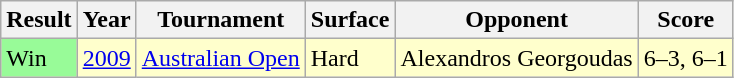<table class="sortable wikitable">
<tr>
<th>Result</th>
<th>Year</th>
<th>Tournament</th>
<th>Surface</th>
<th>Opponent</th>
<th class="unsortable">Score</th>
</tr>
<tr style="background:#ffffcc;">
<td style="background:#98fb98;">Win</td>
<td><a href='#'>2009</a></td>
<td><a href='#'>Australian Open</a></td>
<td>Hard</td>
<td> Alexandros Georgoudas</td>
<td>6–3, 6–1</td>
</tr>
</table>
